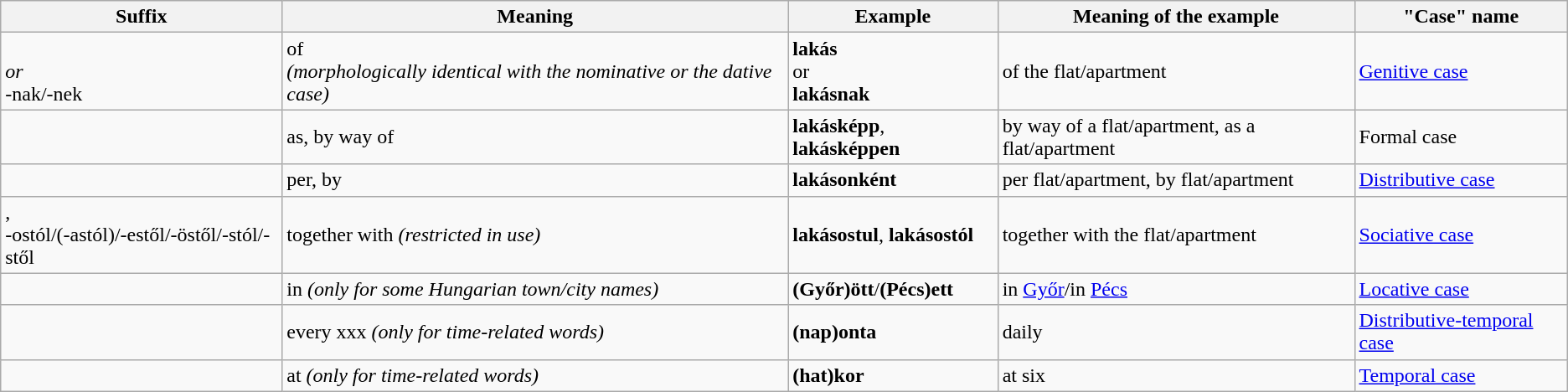<table class="wikitable">
<tr>
<th>Suffix</th>
<th>Meaning</th>
<th>Example</th>
<th>Meaning of the example</th>
<th>"Case" name</th>
</tr>
<tr>
<td><br><em>or</em><br>-nak/-nek</td>
<td>of<br><em>(morphologically identical with the nominative or the dative case)</em></td>
<td><strong>lakás</strong><br>or<br><strong>lakásnak</strong></td>
<td>of the flat/apartment</td>
<td><a href='#'>Genitive case</a></td>
</tr>
<tr>
<td></td>
<td>as, by way of</td>
<td><strong>lakásképp</strong>, <strong>lakásképpen</strong></td>
<td>by way of a flat/apartment, as a flat/apartment</td>
<td>Formal case</td>
</tr>
<tr>
<td></td>
<td>per, by</td>
<td><strong>lakásonként</strong></td>
<td>per flat/apartment, by flat/apartment</td>
<td><a href='#'>Distributive case</a></td>
</tr>
<tr>
<td>,<br>-ostól/(-astól)/-estől/-östől/-stól/-stől</td>
<td>together with <em>(restricted in use)</em></td>
<td><strong>lakásostul</strong>, <strong>lakásostól</strong></td>
<td>together with the flat/apartment</td>
<td><a href='#'>Sociative case</a></td>
</tr>
<tr>
<td></td>
<td>in <em>(only for some Hungarian town/city names)</em></td>
<td><strong>(Győr)ött</strong>/<strong>(Pécs)ett</strong></td>
<td>in <a href='#'>Győr</a>/in <a href='#'>Pécs</a></td>
<td><a href='#'>Locative case</a></td>
</tr>
<tr>
<td></td>
<td>every xxx <em>(only for time-related words)</em></td>
<td><strong>(nap)onta</strong></td>
<td>daily</td>
<td><a href='#'>Distributive-temporal case</a></td>
</tr>
<tr>
<td></td>
<td>at <em>(only for time-related words)</em></td>
<td><strong>(hat)kor</strong></td>
<td>at six</td>
<td><a href='#'>Temporal case</a></td>
</tr>
</table>
